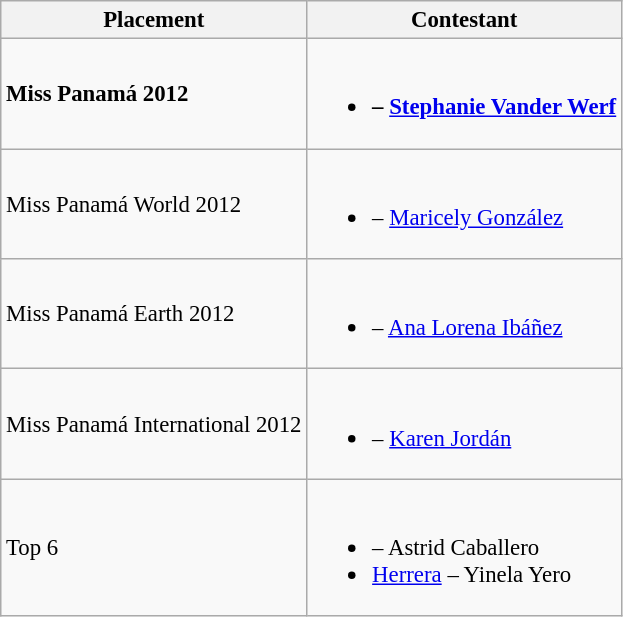<table class="wikitable sortable" style="font-size: 95%;">
<tr>
<th>Placement</th>
<th>Contestant</th>
</tr>
<tr>
<td><strong>Miss Panamá 2012</strong></td>
<td><br><ul><li><strong> – <a href='#'>Stephanie Vander Werf</a></strong></li></ul></td>
</tr>
<tr>
<td>Miss Panamá World 2012</td>
<td><br><ul><li> – <a href='#'>Maricely González</a></li></ul></td>
</tr>
<tr>
<td>Miss Panamá Earth 2012</td>
<td><br><ul><li> – <a href='#'>Ana Lorena Ibáñez</a></li></ul></td>
</tr>
<tr>
<td>Miss Panamá International 2012</td>
<td><br><ul><li> – <a href='#'>Karen Jordán</a></li></ul></td>
</tr>
<tr>
<td>Top 6</td>
<td><br><ul><li> – Astrid Caballero</li><li> <a href='#'>Herrera</a> – Yinela Yero</li></ul></td>
</tr>
</table>
